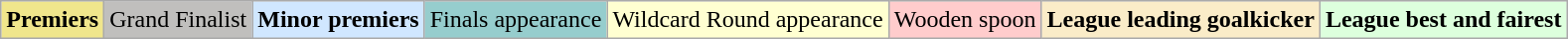<table class="wikitable">
<tr>
<td style=background:#F0E68C><strong>Premiers</strong></td>
<td style=background:#C0BFBD>Grand Finalist</td>
<td style=background:#D0E7FF><strong>Minor premiers</strong></td>
<td style=background:#96CDCD>Finals appearance</td>
<td style=background:#FFFFD1>Wildcard Round appearance</td>
<td style=background:#FFCCCC>Wooden spoon</td>
<td style=background:#FAECC8><strong>League leading goalkicker</strong></td>
<td style=background:#DDFFDD><strong>League best and fairest</strong></td>
</tr>
</table>
